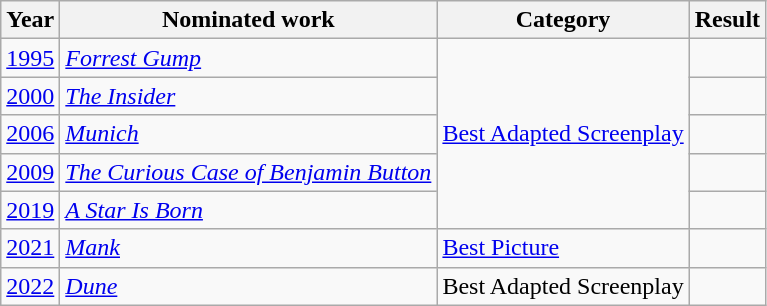<table class="wikitable">
<tr>
<th>Year</th>
<th>Nominated work</th>
<th>Category</th>
<th>Result</th>
</tr>
<tr>
<td><a href='#'>1995</a></td>
<td><em><a href='#'>Forrest Gump</a></em></td>
<td rowspan=5><a href='#'>Best Adapted Screenplay</a></td>
<td></td>
</tr>
<tr>
<td><a href='#'>2000</a></td>
<td><em><a href='#'>The Insider</a></em></td>
<td></td>
</tr>
<tr>
<td><a href='#'>2006</a></td>
<td><em><a href='#'>Munich</a></em></td>
<td></td>
</tr>
<tr>
<td><a href='#'>2009</a></td>
<td><em><a href='#'>The Curious Case of Benjamin Button</a></em></td>
<td></td>
</tr>
<tr>
<td><a href='#'>2019</a></td>
<td><em><a href='#'>A Star Is Born</a></em></td>
<td></td>
</tr>
<tr>
<td><a href='#'>2021</a></td>
<td><em><a href='#'>Mank</a></em></td>
<td><a href='#'>Best Picture</a></td>
<td></td>
</tr>
<tr>
<td><a href='#'>2022</a></td>
<td><em><a href='#'>Dune</a></em></td>
<td>Best Adapted Screenplay</td>
<td></td>
</tr>
</table>
